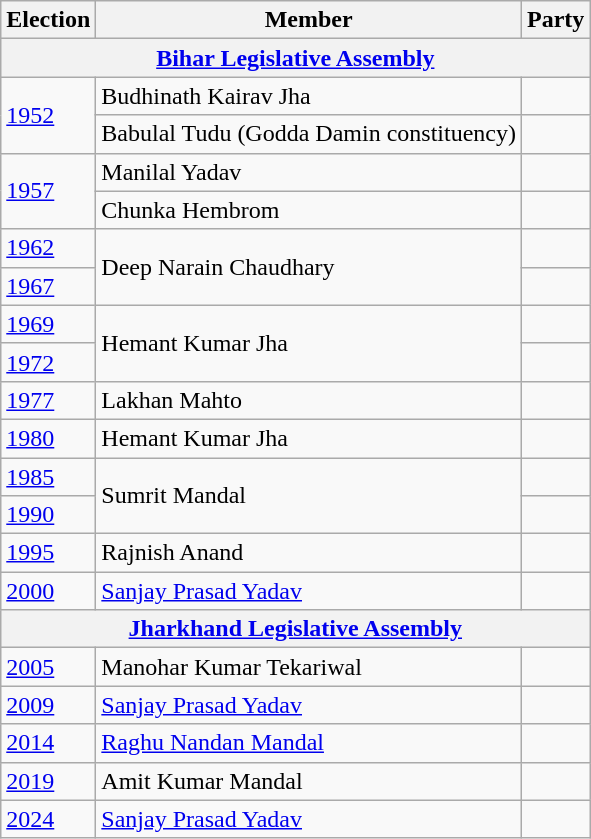<table class="wikitable sortable">
<tr>
<th>Election</th>
<th>Member</th>
<th colspan=2>Party</th>
</tr>
<tr>
<th colspan=4><a href='#'>Bihar Legislative Assembly</a></th>
</tr>
<tr>
<td rowspan=2><a href='#'>1952</a></td>
<td>Budhinath Kairav Jha</td>
<td></td>
</tr>
<tr>
<td>Babulal Tudu (Godda Damin constituency)</td>
<td></td>
</tr>
<tr>
<td rowspan=2><a href='#'>1957</a></td>
<td>Manilal Yadav</td>
<td></td>
</tr>
<tr>
<td>Chunka Hembrom</td>
<td></td>
</tr>
<tr>
<td><a href='#'>1962</a></td>
<td rowspan=2>Deep Narain Chaudhary</td>
<td></td>
</tr>
<tr>
<td><a href='#'>1967</a></td>
</tr>
<tr>
<td><a href='#'>1969</a></td>
<td rowspan=2>Hemant Kumar Jha</td>
<td></td>
</tr>
<tr>
<td><a href='#'>1972</a></td>
<td></td>
</tr>
<tr>
<td><a href='#'>1977</a></td>
<td>Lakhan Mahto</td>
<td></td>
</tr>
<tr>
<td><a href='#'>1980</a></td>
<td>Hemant Kumar Jha</td>
<td></td>
</tr>
<tr>
<td><a href='#'>1985</a></td>
<td rowspan=2>Sumrit Mandal</td>
<td></td>
</tr>
<tr>
<td><a href='#'>1990</a></td>
</tr>
<tr>
<td><a href='#'>1995</a></td>
<td>Rajnish Anand</td>
<td></td>
</tr>
<tr>
<td><a href='#'>2000</a></td>
<td><a href='#'>Sanjay Prasad Yadav</a></td>
<td></td>
</tr>
<tr>
<th colspan=4><a href='#'>Jharkhand Legislative Assembly</a></th>
</tr>
<tr>
<td><a href='#'>2005</a></td>
<td>Manohar Kumar Tekariwal</td>
<td></td>
</tr>
<tr>
<td><a href='#'>2009</a></td>
<td><a href='#'>Sanjay Prasad Yadav</a></td>
<td></td>
</tr>
<tr>
<td><a href='#'>2014</a></td>
<td><a href='#'>Raghu Nandan Mandal</a></td>
<td></td>
</tr>
<tr>
<td><a href='#'>2019</a></td>
<td>Amit Kumar Mandal</td>
</tr>
<tr>
<td><a href='#'>2024</a></td>
<td><a href='#'>Sanjay Prasad Yadav</a></td>
<td></td>
</tr>
</table>
